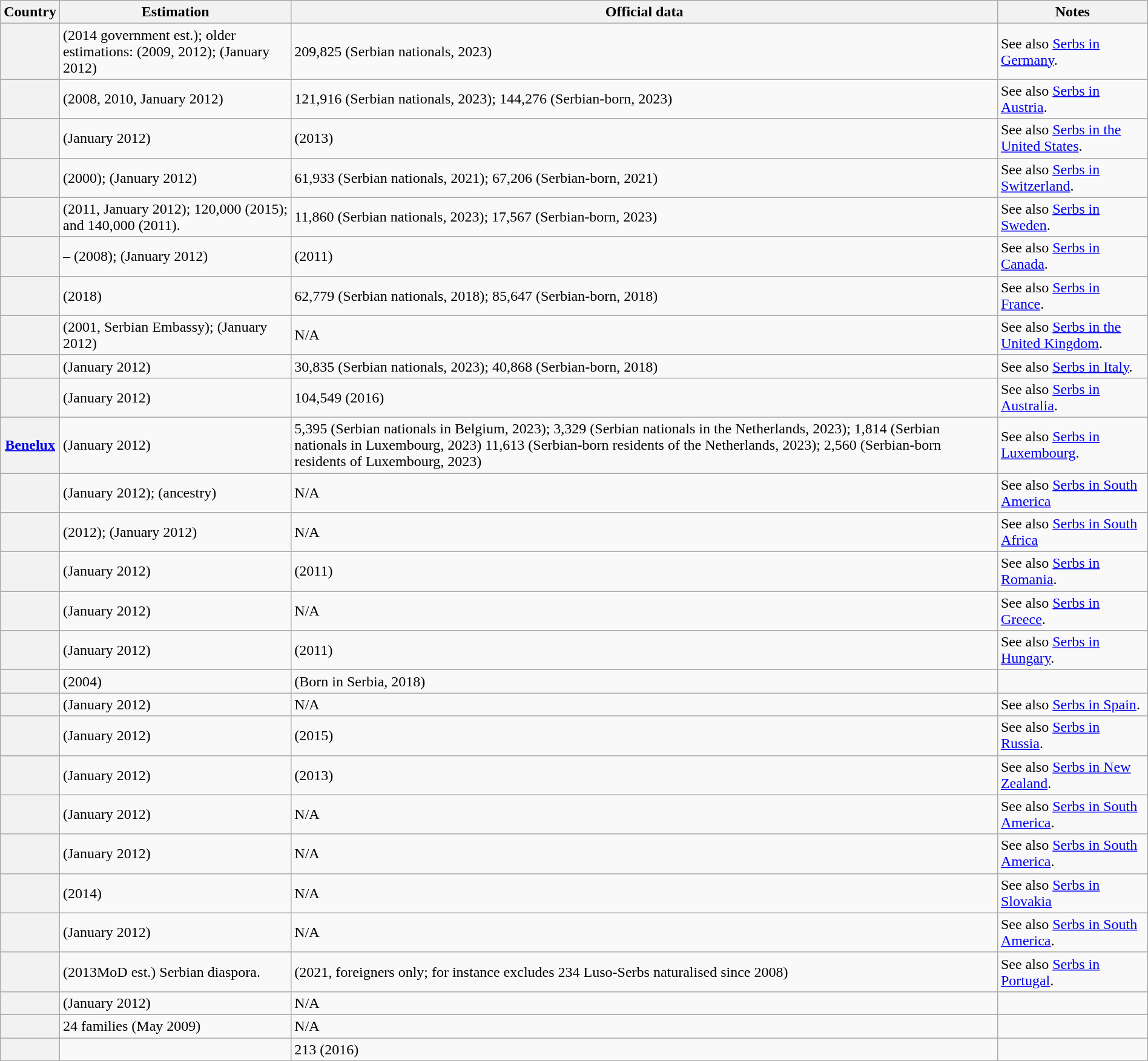<table class="wikitable plainrowheaders sortable" style="font-size:100%;width:100%">
<tr>
<th scope="col">Country</th>
<th scope="col">Estimation</th>
<th scope="col">Official data</th>
<th scope="col">Notes</th>
</tr>
<tr>
<th scope="row"></th>
<td> (2014 government est.); older estimations:  (2009, 2012);  (January 2012)</td>
<td>209,825 (Serbian nationals, 2023)</td>
<td>See also <a href='#'>Serbs in Germany</a>.</td>
</tr>
<tr>
<th scope="row"></th>
<td> (2008, 2010, January 2012)</td>
<td>121,916 (Serbian nationals, 2023); 144,276 (Serbian-born, 2023)</td>
<td>See also <a href='#'>Serbs in Austria</a>.</td>
</tr>
<tr>
<th scope="row"></th>
<td> (January 2012)</td>
<td> (2013)</td>
<td>See also <a href='#'>Serbs in the United States</a>.</td>
</tr>
<tr>
<th scope="row"></th>
<td> (2000);  (January 2012)</td>
<td>61,933 (Serbian nationals, 2021); 67,206 (Serbian-born, 2021)</td>
<td>See also <a href='#'>Serbs in Switzerland</a>.</td>
</tr>
<tr>
<th scope="row"></th>
<td> (2011, January 2012); 120,000 (2015); and 140,000 (2011).</td>
<td>11,860 (Serbian nationals, 2023);  17,567 (Serbian-born, 2023)</td>
<td>See also <a href='#'>Serbs in Sweden</a>.</td>
</tr>
<tr>
<th scope="row"></th>
<td>– (2008);  (January 2012)</td>
<td> (2011)</td>
<td>See also <a href='#'>Serbs in Canada</a>.</td>
</tr>
<tr>
<th scope="row"></th>
<td> (2018)</td>
<td>62,779 (Serbian nationals, 2018); 85,647 (Serbian-born, 2018)</td>
<td>See also <a href='#'>Serbs in France</a>.</td>
</tr>
<tr>
<th scope="row"></th>
<td> (2001, Serbian Embassy);  (January 2012)</td>
<td>N/A</td>
<td>See also <a href='#'>Serbs in the United Kingdom</a>.</td>
</tr>
<tr>
<th scope="row"></th>
<td> (January 2012)</td>
<td>30,835 (Serbian nationals, 2023);  40,868 (Serbian-born, 2018)</td>
<td>See also <a href='#'>Serbs in Italy</a>.</td>
</tr>
<tr>
<th scope="row"></th>
<td> (January 2012)</td>
<td>104,549 (2016)</td>
<td>See also <a href='#'>Serbs in Australia</a>.</td>
</tr>
<tr>
<th scope="row">   <a href='#'>Benelux</a></th>
<td> (January 2012)</td>
<td>5,395 (Serbian nationals in Belgium, 2023); 3,329 (Serbian nationals in the Netherlands, 2023); 1,814 (Serbian nationals in Luxembourg, 2023) 11,613 (Serbian-born residents of the Netherlands, 2023); 2,560 (Serbian-born residents of Luxembourg, 2023)</td>
<td>See also <a href='#'>Serbs in Luxembourg</a>.</td>
</tr>
<tr>
<th scope="row"></th>
<td> (January 2012);  (ancestry)</td>
<td>N/A</td>
<td>See also <a href='#'>Serbs in South America</a></td>
</tr>
<tr>
<th scope="row"></th>
<td> (2012);  (January 2012)</td>
<td>N/A</td>
<td>See also <a href='#'>Serbs in South Africa</a></td>
</tr>
<tr>
<th scope="row"></th>
<td> (January 2012)</td>
<td> (2011)</td>
<td>See also <a href='#'>Serbs in Romania</a>.</td>
</tr>
<tr>
<th scope="row"></th>
<td> (January 2012)</td>
<td>N/A</td>
<td>See also <a href='#'>Serbs in Greece</a>.</td>
</tr>
<tr>
<th scope="row"></th>
<td> (January 2012)</td>
<td> (2011)</td>
<td>See also <a href='#'>Serbs in Hungary</a>.</td>
</tr>
<tr>
<th scope="row"></th>
<td> (2004)</td>
<td> (Born in Serbia, 2018)</td>
<td></td>
</tr>
<tr>
<th scope="row"></th>
<td> (January 2012)</td>
<td>N/A</td>
<td>See also <a href='#'>Serbs in Spain</a>.</td>
</tr>
<tr>
<th scope="row"></th>
<td> (January 2012)</td>
<td> (2015)</td>
<td>See also <a href='#'>Serbs in Russia</a>.</td>
</tr>
<tr>
<th scope="row"></th>
<td> (January 2012)</td>
<td> (2013)</td>
<td>See also <a href='#'>Serbs in New Zealand</a>.</td>
</tr>
<tr>
<th scope="row"></th>
<td> (January 2012)</td>
<td>N/A</td>
<td>See also <a href='#'>Serbs in South America</a>.</td>
</tr>
<tr>
<th scope="row"></th>
<td> (January 2012)</td>
<td>N/A</td>
<td>See also <a href='#'>Serbs in South America</a>.</td>
</tr>
<tr>
<th scope="row"></th>
<td> (2014)</td>
<td>N/A</td>
<td>See also <a href='#'>Serbs in Slovakia</a></td>
</tr>
<tr>
<th scope="row"></th>
<td> (January 2012)</td>
<td>N/A</td>
<td>See also <a href='#'>Serbs in South America</a>.</td>
</tr>
<tr>
<th scope="row"></th>
<td> (2013MoD est.) Serbian diaspora. </td>
<td> (2021, foreigners only; for instance excludes 234 Luso-Serbs naturalised since 2008)</td>
<td>See also <a href='#'>Serbs in Portugal</a>.</td>
</tr>
<tr>
<th scope="row"></th>
<td> (January 2012)</td>
<td>N/A</td>
<td></td>
</tr>
<tr>
<th scope="row"></th>
<td>24 families (May 2009)</td>
<td>N/A</td>
<td></td>
</tr>
<tr>
<th scope="row"></th>
<td></td>
<td>213 (2016)</td>
<td></td>
</tr>
</table>
